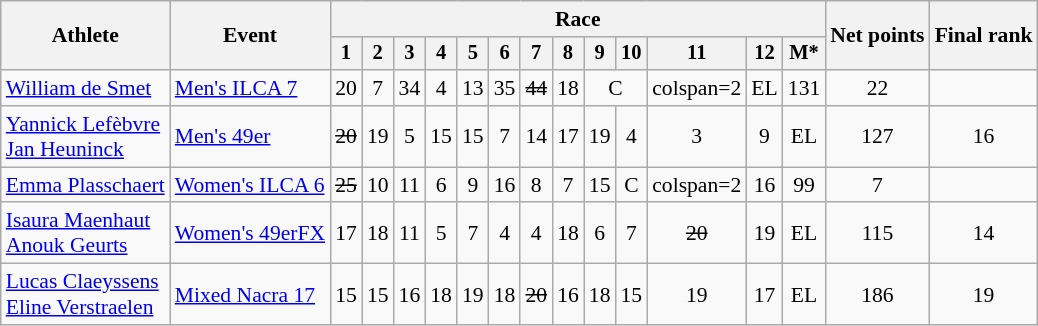<table class="wikitable" style="font-size:90%">
<tr>
<th rowspan="2">Athlete</th>
<th rowspan="2">Event</th>
<th colspan=13>Race</th>
<th rowspan=2>Net points</th>
<th rowspan=2>Final rank</th>
</tr>
<tr style="font-size:95%">
<th>1</th>
<th>2</th>
<th>3</th>
<th>4</th>
<th>5</th>
<th>6</th>
<th>7</th>
<th>8</th>
<th>9</th>
<th>10</th>
<th>11</th>
<th>12</th>
<th>M*</th>
</tr>
<tr align=center>
<td align=left><a href='#'>William de Smet</a></td>
<td align=left><a href='#'>Men's ILCA 7</a></td>
<td>20</td>
<td>7</td>
<td>34</td>
<td>4</td>
<td>13</td>
<td>35</td>
<td><s>44</s></td>
<td>18</td>
<td colspan=2>C</td>
<td>colspan=2 </td>
<td>EL</td>
<td>131</td>
<td>22</td>
</tr>
<tr align=center>
<td align=left><a href='#'>Yannick Lefèbvre</a><br><a href='#'>Jan Heuninck</a></td>
<td align=left><a href='#'>Men's 49er</a></td>
<td><s>20</s></td>
<td>19</td>
<td>5</td>
<td>15</td>
<td>15</td>
<td>7</td>
<td>14</td>
<td>17</td>
<td>19</td>
<td>4</td>
<td>3</td>
<td>9</td>
<td>EL</td>
<td>127</td>
<td>16</td>
</tr>
<tr align=center>
<td align=left><a href='#'>Emma Plasschaert</a></td>
<td align=left><a href='#'>Women's ILCA 6</a></td>
<td><s>25</s></td>
<td>10</td>
<td>11</td>
<td>6</td>
<td>9</td>
<td>16</td>
<td>8</td>
<td>7</td>
<td>15</td>
<td>C</td>
<td>colspan=2 </td>
<td>16</td>
<td>99</td>
<td>7</td>
</tr>
<tr align=center>
<td align=left><a href='#'>Isaura Maenhaut</a><br><a href='#'>Anouk Geurts</a></td>
<td align=left><a href='#'>Women's 49erFX</a></td>
<td>17</td>
<td>18</td>
<td>11</td>
<td>5</td>
<td>7</td>
<td>4</td>
<td>4</td>
<td>18</td>
<td>6</td>
<td>7</td>
<td><s>20</s></td>
<td>19</td>
<td>EL</td>
<td>115</td>
<td>14</td>
</tr>
<tr align=center>
<td align=left><a href='#'>Lucas Claeyssens</a><br><a href='#'>Eline Verstraelen</a></td>
<td align=left><a href='#'>Mixed Nacra 17</a></td>
<td>15</td>
<td>15</td>
<td>16</td>
<td>18</td>
<td>19</td>
<td>18</td>
<td><s>20</s></td>
<td>16</td>
<td>18</td>
<td>15</td>
<td>19</td>
<td>17</td>
<td>EL</td>
<td>186</td>
<td>19</td>
</tr>
</table>
